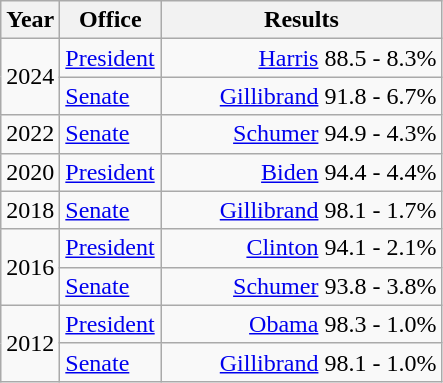<table class=wikitable>
<tr>
<th width="30">Year</th>
<th width="60">Office</th>
<th width="180">Results</th>
</tr>
<tr>
<td rowspan="2">2024</td>
<td><a href='#'>President</a></td>
<td align="right" ><a href='#'>Harris</a> 88.5 - 8.3%</td>
</tr>
<tr>
<td><a href='#'>Senate</a></td>
<td align="right" ><a href='#'>Gillibrand</a> 91.8 - 6.7%</td>
</tr>
<tr>
<td>2022</td>
<td><a href='#'>Senate</a></td>
<td align="right" ><a href='#'>Schumer</a> 94.9 - 4.3%</td>
</tr>
<tr>
<td>2020</td>
<td><a href='#'>President</a></td>
<td align="right" ><a href='#'>Biden</a> 94.4 - 4.4%</td>
</tr>
<tr>
<td>2018</td>
<td><a href='#'>Senate</a></td>
<td align="right" ><a href='#'>Gillibrand</a> 98.1 - 1.7%</td>
</tr>
<tr>
<td rowspan="2">2016</td>
<td><a href='#'>President</a></td>
<td align="right" ><a href='#'>Clinton</a> 94.1 - 2.1%</td>
</tr>
<tr>
<td><a href='#'>Senate</a></td>
<td align="right" ><a href='#'>Schumer</a> 93.8 - 3.8% </td>
</tr>
<tr>
<td rowspan="2">2012</td>
<td><a href='#'>President</a></td>
<td align="right" ><a href='#'>Obama</a> 98.3 - 1.0%</td>
</tr>
<tr>
<td><a href='#'>Senate</a></td>
<td align="right" ><a href='#'>Gillibrand</a> 98.1 - 1.0%</td>
</tr>
</table>
